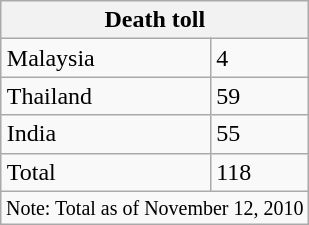<table class="wikitable" style="float:right; clear:right; margin-left:0.5em">
<tr>
<th colspan=3>Death toll</th>
</tr>
<tr>
<td>Malaysia</td>
<td>4</td>
</tr>
<tr>
<td>Thailand</td>
<td>59</td>
</tr>
<tr>
<td>India</td>
<td>55</td>
</tr>
<tr>
<td>Total</td>
<td>118</td>
</tr>
<tr>
<td colspan=2 style="font-size:smaller">Note: Total as of November 12, 2010</td>
</tr>
</table>
